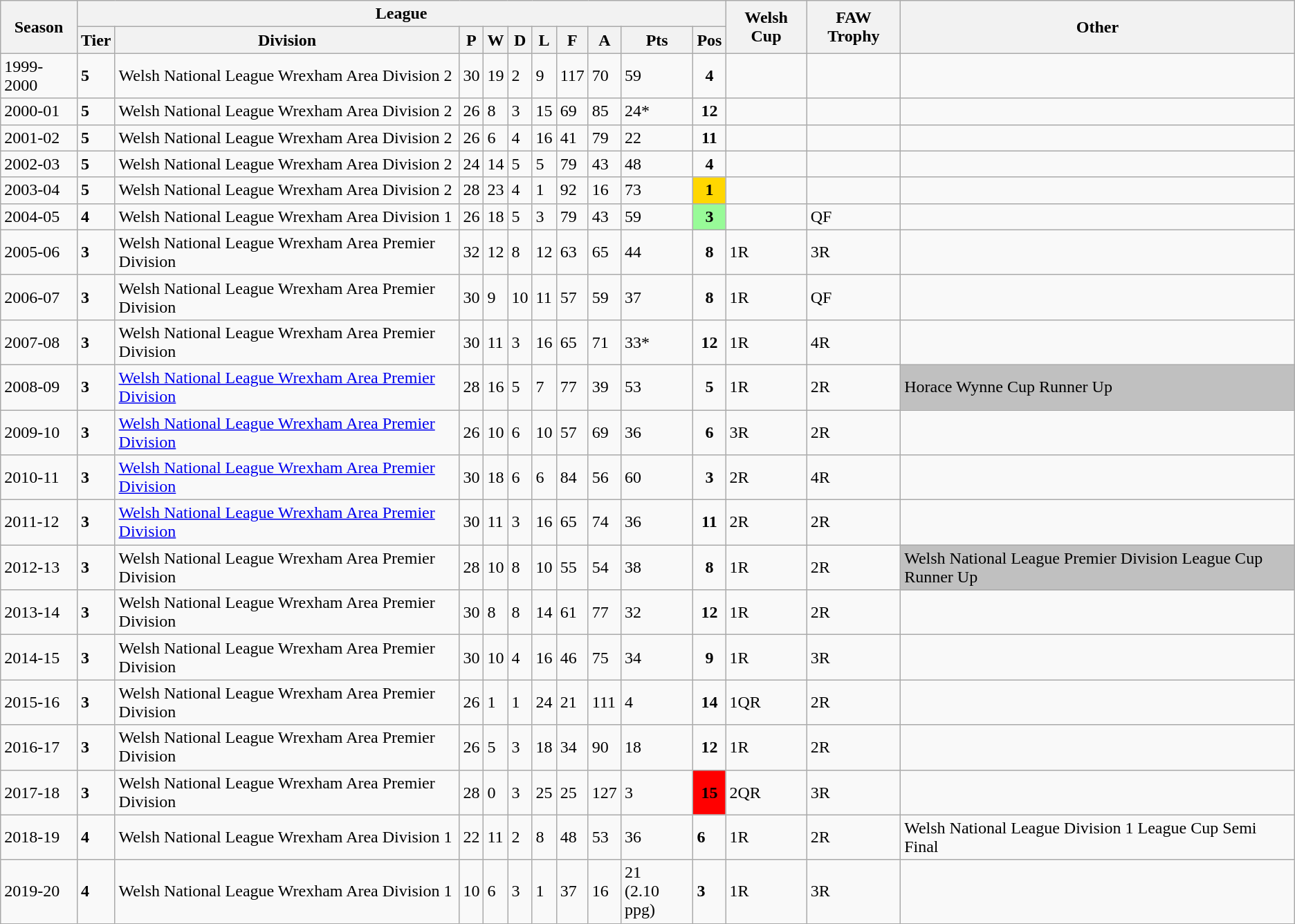<table class="wikitable">
<tr>
<th rowspan="2">Season</th>
<th colspan="10">League</th>
<th rowspan="2">Welsh Cup</th>
<th rowspan="2">FAW Trophy</th>
<th rowspan="2">Other</th>
</tr>
<tr>
<th>Tier</th>
<th>Division</th>
<th>P</th>
<th>W</th>
<th>D</th>
<th>L</th>
<th>F</th>
<th>A</th>
<th>Pts</th>
<th>Pos</th>
</tr>
<tr>
<td>1999-2000</td>
<td><strong>5</strong></td>
<td>Welsh National League Wrexham Area Division 2</td>
<td>30</td>
<td>19</td>
<td>2</td>
<td>9</td>
<td>117</td>
<td>70</td>
<td>59</td>
<td align="center"><strong>4</strong></td>
<td></td>
<td></td>
<td></td>
</tr>
<tr>
<td>2000-01</td>
<td><strong>5</strong></td>
<td>Welsh National League Wrexham Area Division 2</td>
<td>26</td>
<td>8</td>
<td>3</td>
<td>15</td>
<td>69</td>
<td>85</td>
<td>24*</td>
<td align="center"><strong>12</strong></td>
<td></td>
<td></td>
<td></td>
</tr>
<tr>
<td>2001-02</td>
<td><strong>5</strong></td>
<td>Welsh National League Wrexham Area Division 2</td>
<td>26</td>
<td>6</td>
<td>4</td>
<td>16</td>
<td>41</td>
<td>79</td>
<td>22</td>
<td align="center"><strong>11</strong></td>
<td></td>
<td></td>
<td></td>
</tr>
<tr>
<td>2002-03</td>
<td><strong>5</strong></td>
<td>Welsh National League Wrexham Area Division 2</td>
<td>24</td>
<td>14</td>
<td>5</td>
<td>5</td>
<td>79</td>
<td>43</td>
<td>48</td>
<td align="center"><strong>4</strong></td>
<td></td>
<td></td>
<td></td>
</tr>
<tr>
<td>2003-04</td>
<td><strong>5</strong></td>
<td>Welsh National League Wrexham Area Division 2</td>
<td>28</td>
<td>23</td>
<td>4</td>
<td>1</td>
<td>92</td>
<td>16</td>
<td>73</td>
<td align="center" bgcolor="Gold"><strong>1</strong></td>
<td></td>
<td></td>
<td></td>
</tr>
<tr>
<td>2004-05</td>
<td><strong>4</strong></td>
<td>Welsh National League Wrexham Area Division 1</td>
<td>26</td>
<td>18</td>
<td>5</td>
<td>3</td>
<td>79</td>
<td>43</td>
<td>59</td>
<td align="center" bgcolor="PaleGreen"><strong>3</strong></td>
<td></td>
<td>QF</td>
<td></td>
</tr>
<tr>
<td>2005-06</td>
<td><strong>3</strong></td>
<td>Welsh National League Wrexham Area Premier Division</td>
<td>32</td>
<td>12</td>
<td>8</td>
<td>12</td>
<td>63</td>
<td>65</td>
<td>44</td>
<td align="center"><strong>8</strong></td>
<td>1R</td>
<td>3R</td>
<td></td>
</tr>
<tr>
<td>2006-07</td>
<td><strong>3</strong></td>
<td>Welsh National League Wrexham Area Premier Division</td>
<td>30</td>
<td>9</td>
<td>10</td>
<td>11</td>
<td>57</td>
<td>59</td>
<td>37</td>
<td align="center"><strong>8</strong></td>
<td>1R</td>
<td>QF</td>
<td></td>
</tr>
<tr>
<td>2007-08</td>
<td><strong>3</strong></td>
<td>Welsh National League Wrexham Area Premier Division</td>
<td>30</td>
<td>11</td>
<td>3</td>
<td>16</td>
<td>65</td>
<td>71</td>
<td>33*</td>
<td align="center"><strong>12</strong></td>
<td>1R</td>
<td>4R</td>
<td></td>
</tr>
<tr>
<td>2008-09</td>
<td><strong>3</strong></td>
<td><a href='#'>Welsh National League Wrexham Area Premier Division</a></td>
<td>28</td>
<td>16</td>
<td>5</td>
<td>7</td>
<td>77</td>
<td>39</td>
<td>53</td>
<td align="center"><strong>5</strong></td>
<td>1R</td>
<td>2R</td>
<td bgcolor="Silver">Horace Wynne Cup Runner Up</td>
</tr>
<tr>
<td>2009-10</td>
<td><strong>3</strong></td>
<td><a href='#'>Welsh National League Wrexham Area Premier Division</a></td>
<td>26</td>
<td>10</td>
<td>6</td>
<td>10</td>
<td>57</td>
<td>69</td>
<td>36</td>
<td align="center"><strong>6</strong></td>
<td>3R</td>
<td>2R</td>
<td></td>
</tr>
<tr>
<td>2010-11</td>
<td><strong>3</strong></td>
<td><a href='#'>Welsh National League Wrexham Area Premier Division</a></td>
<td>30</td>
<td>18</td>
<td>6</td>
<td>6</td>
<td>84</td>
<td>56</td>
<td>60</td>
<td align="center"><strong>3</strong></td>
<td>2R</td>
<td>4R</td>
<td></td>
</tr>
<tr>
<td>2011-12</td>
<td><strong>3</strong></td>
<td><a href='#'>Welsh National League Wrexham Area Premier Division</a></td>
<td>30</td>
<td>11</td>
<td>3</td>
<td>16</td>
<td>65</td>
<td>74</td>
<td>36</td>
<td align="center"><strong>11</strong></td>
<td>2R</td>
<td>2R</td>
<td></td>
</tr>
<tr>
<td>2012-13</td>
<td><strong>3</strong></td>
<td>Welsh National League Wrexham Area Premier Division</td>
<td>28</td>
<td>10</td>
<td>8</td>
<td>10</td>
<td>55</td>
<td>54</td>
<td>38</td>
<td align="center"><strong>8</strong></td>
<td>1R</td>
<td>2R</td>
<td bgcolor="Silver">Welsh National League Premier Division League Cup Runner Up</td>
</tr>
<tr>
<td>2013-14</td>
<td><strong>3</strong></td>
<td>Welsh National League Wrexham Area Premier Division</td>
<td>30</td>
<td>8</td>
<td>8</td>
<td>14</td>
<td>61</td>
<td>77</td>
<td>32</td>
<td align="center"><strong>12</strong></td>
<td>1R</td>
<td>2R</td>
<td></td>
</tr>
<tr>
<td>2014-15</td>
<td><strong>3</strong></td>
<td>Welsh National League Wrexham Area Premier Division</td>
<td>30</td>
<td>10</td>
<td>4</td>
<td>16</td>
<td>46</td>
<td>75</td>
<td>34</td>
<td align="center"><strong>9</strong></td>
<td>1R</td>
<td>3R</td>
<td></td>
</tr>
<tr>
<td>2015-16</td>
<td><strong>3</strong></td>
<td>Welsh National League Wrexham Area Premier Division</td>
<td>26</td>
<td>1</td>
<td>1</td>
<td>24</td>
<td>21</td>
<td>111</td>
<td>4</td>
<td align="center"><strong>14</strong></td>
<td>1QR</td>
<td>2R</td>
<td></td>
</tr>
<tr>
<td>2016-17</td>
<td><strong>3</strong></td>
<td>Welsh National League Wrexham Area Premier Division</td>
<td>26</td>
<td>5</td>
<td>3</td>
<td>18</td>
<td>34</td>
<td>90</td>
<td>18</td>
<td align="center"><strong>12</strong></td>
<td>1R</td>
<td>2R</td>
<td></td>
</tr>
<tr>
<td>2017-18</td>
<td><strong>3</strong></td>
<td>Welsh National League Wrexham Area Premier Division</td>
<td>28</td>
<td>0</td>
<td>3</td>
<td>25</td>
<td>25</td>
<td>127</td>
<td>3</td>
<td align="center" bgcolor="Red"><strong>15</strong></td>
<td>2QR</td>
<td>3R</td>
<td></td>
</tr>
<tr>
<td>2018-19</td>
<td><strong>4</strong></td>
<td>Welsh National League Wrexham Area Division 1</td>
<td>22</td>
<td>11</td>
<td>2</td>
<td>8</td>
<td>48</td>
<td>53</td>
<td>36</td>
<td><strong>6</strong></td>
<td>1R</td>
<td>2R</td>
<td>Welsh National League Division 1 League Cup Semi Final</td>
</tr>
<tr>
<td>2019-20</td>
<td><strong>4</strong></td>
<td>Welsh National League Wrexham Area Division 1</td>
<td>10</td>
<td>6</td>
<td>3</td>
<td>1</td>
<td>37</td>
<td>16</td>
<td>21<br>(2.10 ppg)</td>
<td><strong>3</strong></td>
<td>1R</td>
<td>3R</td>
<td></td>
</tr>
</table>
